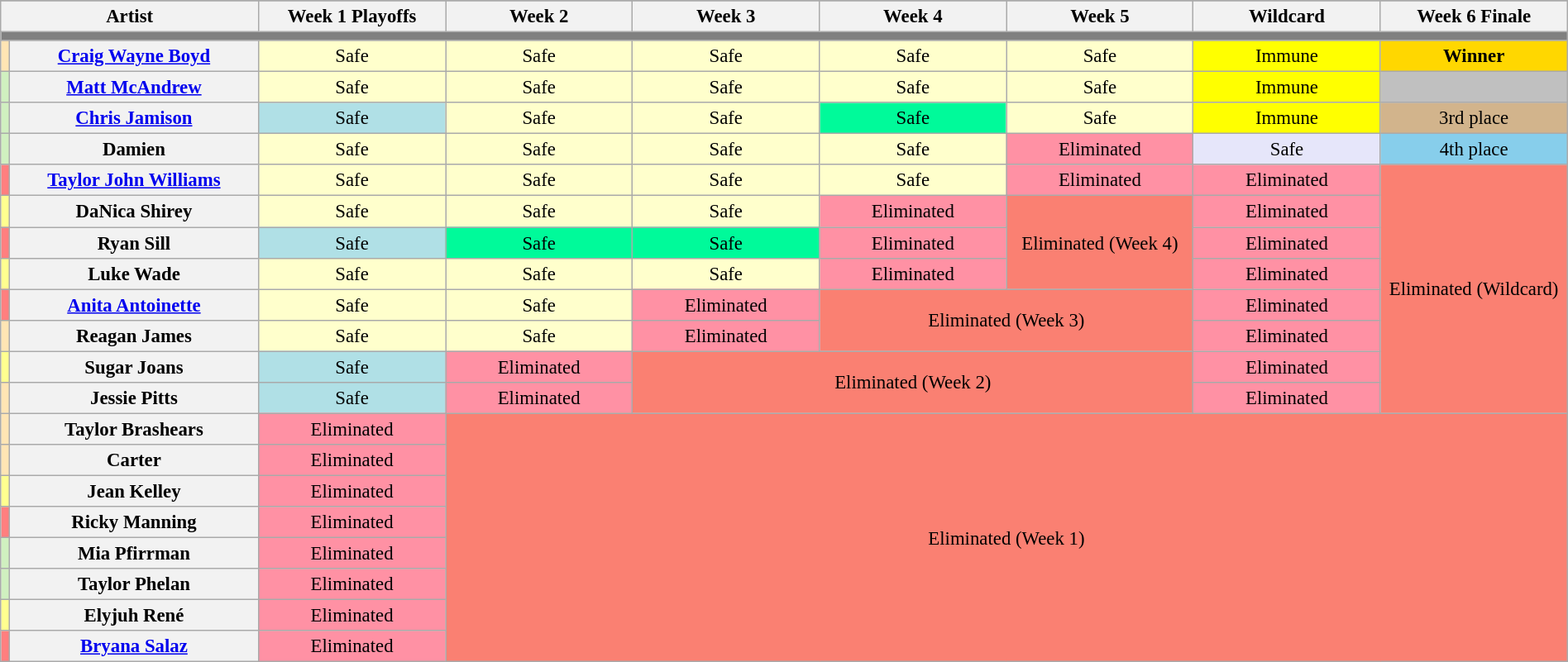<table class="wikitable"  style="text-align:center; font-size:95%; width:100%;">
<tr>
</tr>
<tr>
<th colspan="2">Artist</th>
<th style="width:12%;">Week 1 Playoffs</th>
<th style="width:12%;">Week 2</th>
<th style="width:12%;">Week 3</th>
<th style="width:12%;">Week 4</th>
<th style="width:12%;">Week 5</th>
<th style="width:12%;">Wildcard</th>
<th style="width:12%;">Week 6 Finale</th>
</tr>
<tr>
<th colspan="9" style="background:gray;"></th>
</tr>
<tr>
<th style="background:#ffe5b4;"></th>
<th><a href='#'>Craig Wayne Boyd</a></th>
<td style="background:#ffc;">Safe</td>
<td style="background:#ffc;">Safe</td>
<td style="background:#FFFFCC;">Safe</td>
<td style="background:#ffc;">Safe</td>
<td style="background:#FFFFCC;">Safe</td>
<td bgcolor=yellow>Immune</td>
<th style="background:gold;">Winner</th>
</tr>
<tr>
<th style="background:#d0f0c0;"></th>
<th><a href='#'>Matt McAndrew</a></th>
<td style="background:#ffc;">Safe</td>
<td style="background:#FFFFCC;">Safe</td>
<td style="background:#ffc;">Safe</td>
<td style="background:#FFFFCC;">Safe</td>
<td style="background:#FFFFCC;">Safe</td>
<td bgcolor=yellow>Immune</td>
<td style="background:silver;"></td>
</tr>
<tr>
<th style="background:#d0f0c0;"></th>
<th><a href='#'>Chris Jamison</a></th>
<td style="background:#B0E0E6;">Safe</td>
<td style="background:#ffc;">Safe</td>
<td style="background:#ffc;">Safe</td>
<td style="background:#00FA9A;">Safe</td>
<td style="background:#FFFFCC;">Safe</td>
<td bgcolor=yellow>Immune</td>
<td style="background:tan;">3rd place</td>
</tr>
<tr>
<th style="background:#d0f0c0;"></th>
<th>Damien</th>
<td style="background:#ffc;">Safe</td>
<td style="background:#ffc;">Safe</td>
<td style="background:#ffc;">Safe</td>
<td style="background:#FFFFCC;">Safe</td>
<td style="background:#FF91A4;">Eliminated</td>
<td style="background:lavender">Safe</td>
<td style="background:#87ceeb;">4th place</td>
</tr>
<tr>
<th style="background:#FF7F7F"></th>
<th><a href='#'>Taylor John Williams</a></th>
<td style="background:#ffc;">Safe</td>
<td style="background:#ffc;">Safe</td>
<td style="background:#ffc;">Safe</td>
<td style="background:#FFFFCC;">Safe</td>
<td style="background:#FF91A4;">Eliminated</td>
<td style="background:#FF91A4;">Eliminated</td>
<td rowspan="8" colspan="1" style="background:salmon;">Eliminated (Wildcard)</td>
</tr>
<tr>
<td style="background:#ffff90;"></td>
<th>DaNica Shirey</th>
<td style="background:#ffc;">Safe</td>
<td style="background:#ffc;">Safe</td>
<td style="background:#ffc;">Safe</td>
<td style="background:#FF91A4;">Eliminated</td>
<td rowspan="3" colspan="1" style="background:salmon;">Eliminated (Week 4)</td>
<td style="background:#FF91A4;">Eliminated</td>
</tr>
<tr>
<th style="background:#FF7F7F"></th>
<th>Ryan Sill</th>
<td style="background:#B0E0E6;">Safe</td>
<td style="background:#00FA9A;">Safe</td>
<td style="background:#00FA9A;">Safe</td>
<td style="background:#FF91A4;">Eliminated</td>
<td style="background:#FF91A4;">Eliminated</td>
</tr>
<tr>
<th style="background:#ffff90;"></th>
<th>Luke Wade</th>
<td style="background:#ffc;">Safe</td>
<td style="background:#ffc;">Safe</td>
<td style="background:#ffc;">Safe</td>
<td style="background:#FF91A4;">Eliminated</td>
<td style="background:#FF91A4;">Eliminated</td>
</tr>
<tr>
<th style="background:#FF7F7F"></th>
<th><a href='#'>Anita Antoinette</a></th>
<td style="background:#ffc;">Safe</td>
<td style="background:#ffc;">Safe</td>
<td style="background:#FF91A4;">Eliminated</td>
<td rowspan="2" colspan="2" style="background:salmon;">Eliminated (Week 3)</td>
<td style="background:#FF91A4;">Eliminated</td>
</tr>
<tr>
<th style="background:#ffe5b4;"></th>
<th>Reagan James</th>
<td style="background:#ffc;">Safe</td>
<td style="background:#ffc;">Safe</td>
<td style="background:#FF91A4;">Eliminated</td>
<td style="background:#FF91A4;">Eliminated</td>
</tr>
<tr>
<th style="background:#ffff90;"></th>
<th>Sugar Joans</th>
<td style="background:#B0E0E6;">Safe</td>
<td style="background:#FF91A4;">Eliminated</td>
<td rowspan="2" colspan="3" style="background:salmon;">Eliminated (Week 2)</td>
<td style="background:#FF91A4;">Eliminated</td>
</tr>
<tr>
<th style="background:#ffe5b4;"></th>
<th>Jessie Pitts</th>
<td style="background:#B0E0E6;">Safe</td>
<td style="background:#FF91A4;">Eliminated</td>
<td style="background:#FF91A4;">Eliminated</td>
</tr>
<tr>
<th style="background:#ffe5b4;"></th>
<th style="width:16%;">Taylor Brashears</th>
<td style="background:#FF91A4;">Eliminated</td>
<td rowspan="8" colspan="6" style="background:salmon;">Eliminated (Week 1)</td>
</tr>
<tr>
<th style="background:#ffe5b4;"></th>
<th style="width:16%;"> Carter</th>
<td style="background:#FF91A4;">Eliminated</td>
</tr>
<tr>
<th style="background:#ffff90;"></th>
<th style="width:16%;">Jean Kelley</th>
<td style="background:#FF91A4;">Eliminated</td>
</tr>
<tr>
<th style="background:#FF7F7F"></th>
<th style="width:16%;">Ricky Manning</th>
<td style="background:#FF91A4;">Eliminated</td>
</tr>
<tr>
<th style="background:#d0f0c0;"></th>
<th style="width:16%;">Mia Pfirrman</th>
<td style="background:#FF91A4;">Eliminated</td>
</tr>
<tr>
<th style="background:#d0f0c0;"></th>
<th style="width:16%;">Taylor Phelan</th>
<td style="background:#FF91A4;">Eliminated</td>
</tr>
<tr>
<th style="background:#ffff90;"></th>
<th style="width:16%;">Elyjuh René</th>
<td style="background:#FF91A4;">Eliminated</td>
</tr>
<tr>
<th style="background:#FF7F7F"></th>
<th style="width:16%;"><a href='#'>Bryana Salaz</a></th>
<td style="background:#FF91A4;">Eliminated</td>
</tr>
</table>
